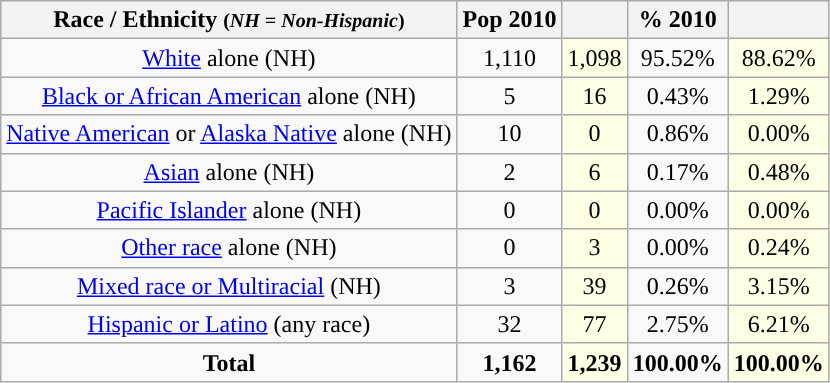<table class="wikitable" style="text-align:center;">
<tr>
<th>Race / Ethnicity <small>(<em>NH = Non-Hispanic</em>)</small></th>
<th>Pop 2010</th>
<th></th>
<th>% 2010</th>
<th></th>
</tr>
<tr>
<td><a href='#'>White</a> alone (NH)</td>
<td>1,110</td>
<td style='background: #ffffe6;'>1,098</td>
<td>95.52%</td>
<td style='background: #ffffe6;'>88.62%</td>
</tr>
<tr>
<td><a href='#'>Black or African American</a> alone (NH)</td>
<td>5</td>
<td style='background: #ffffe6;'>16</td>
<td>0.43%</td>
<td style='background: #ffffe6;'>1.29%</td>
</tr>
<tr>
<td><a href='#'>Native American</a> or <a href='#'>Alaska Native</a> alone (NH)</td>
<td>10</td>
<td style='background: #ffffe6;'>0</td>
<td>0.86%</td>
<td style='background: #ffffe6;'>0.00%</td>
</tr>
<tr>
<td><a href='#'>Asian</a> alone (NH)</td>
<td>2</td>
<td style='background: #ffffe6;'>6</td>
<td>0.17%</td>
<td style='background: #ffffe6;'>0.48%</td>
</tr>
<tr>
<td><a href='#'>Pacific Islander</a> alone (NH)</td>
<td>0</td>
<td style='background: #ffffe6;'>0</td>
<td>0.00%</td>
<td style='background: #ffffe6;'>0.00%</td>
</tr>
<tr>
<td><a href='#'>Other race</a> alone (NH)</td>
<td>0</td>
<td style='background: #ffffe6;'>3</td>
<td>0.00%</td>
<td style='background: #ffffe6;'>0.24%</td>
</tr>
<tr>
<td><a href='#'>Mixed race or Multiracial</a> (NH)</td>
<td>3</td>
<td style='background: #ffffe6;'>39</td>
<td>0.26%</td>
<td style='background: #ffffe6;'>3.15%</td>
</tr>
<tr>
<td><a href='#'>Hispanic or Latino</a> (any race)</td>
<td>32</td>
<td style='background: #ffffe6;'>77</td>
<td>2.75%</td>
<td style='background: #ffffe6;'>6.21%</td>
</tr>
<tr>
<td><strong>Total</strong></td>
<td><strong>1,162</strong></td>
<td style='background: #ffffe6;'><strong>1,239</strong></td>
<td><strong>100.00%</strong></td>
<td style='background: #ffffe6;'><strong>100.00%</strong></td>
</tr>
</table>
